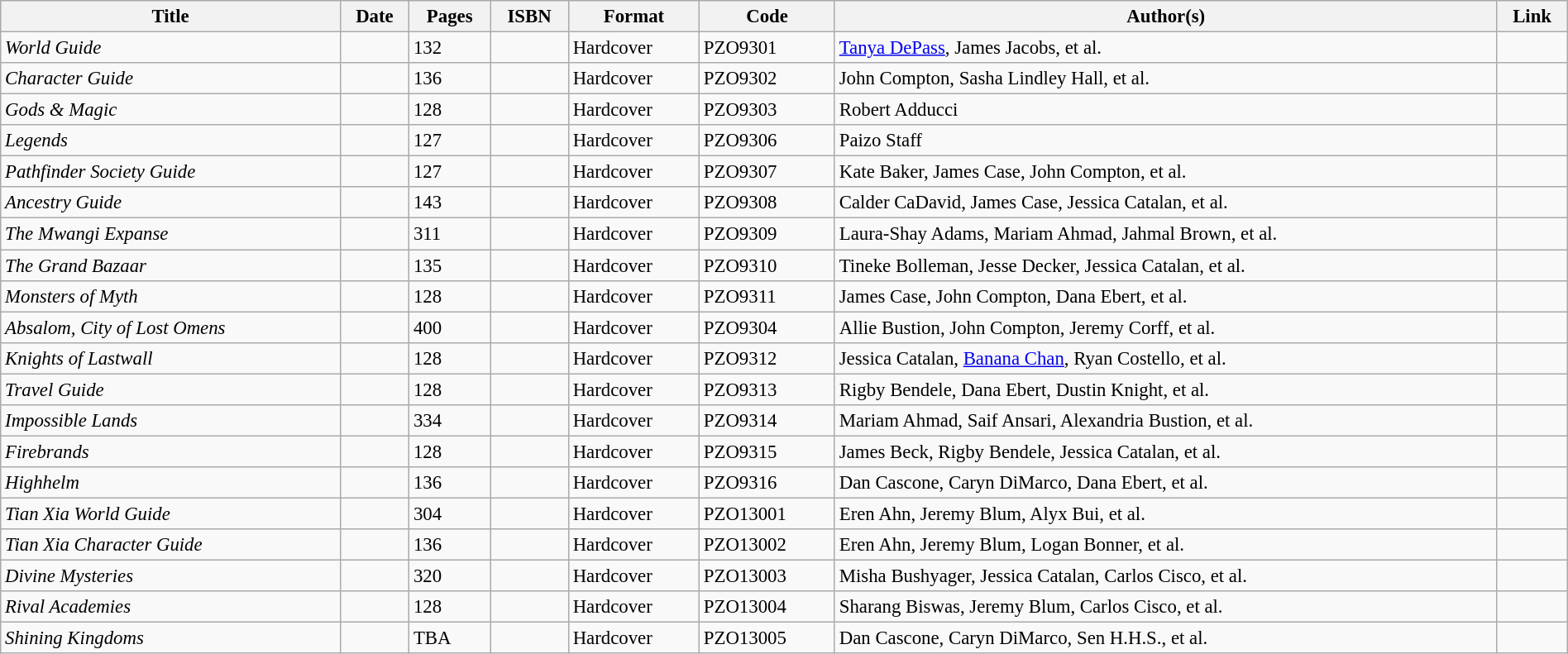<table class="wikitable sortable" style="width:100%; font-size:95%; border:1">
<tr>
<th>Title</th>
<th>Date</th>
<th>Pages</th>
<th>ISBN</th>
<th>Format</th>
<th>Code</th>
<th>Author(s)</th>
<th>Link</th>
</tr>
<tr>
<td><em>World Guide</em></td>
<td></td>
<td>132</td>
<td></td>
<td>Hardcover</td>
<td>PZO9301</td>
<td><a href='#'>Tanya DePass</a>, James Jacobs, et al.</td>
<td></td>
</tr>
<tr>
<td><em>Character Guide</em></td>
<td></td>
<td>136</td>
<td></td>
<td>Hardcover</td>
<td>PZO9302</td>
<td>John Compton, Sasha Lindley Hall, et al.</td>
<td></td>
</tr>
<tr>
<td><em>Gods & Magic</em></td>
<td></td>
<td>128</td>
<td></td>
<td>Hardcover</td>
<td>PZO9303</td>
<td>Robert Adducci</td>
<td></td>
</tr>
<tr>
<td><em>Legends</em></td>
<td></td>
<td>127</td>
<td></td>
<td>Hardcover</td>
<td>PZO9306</td>
<td>Paizo Staff</td>
<td></td>
</tr>
<tr>
<td><em>Pathfinder Society Guide</em></td>
<td></td>
<td>127</td>
<td></td>
<td>Hardcover</td>
<td>PZO9307</td>
<td>Kate Baker, James Case, John Compton, et al.</td>
<td></td>
</tr>
<tr>
<td><em>Ancestry Guide</em></td>
<td></td>
<td>143</td>
<td></td>
<td>Hardcover</td>
<td>PZO9308</td>
<td>Calder CaDavid, James Case, Jessica Catalan, et al.</td>
<td></td>
</tr>
<tr>
<td><em>The Mwangi Expanse</em></td>
<td></td>
<td>311</td>
<td></td>
<td>Hardcover</td>
<td>PZO9309</td>
<td>Laura-Shay Adams, Mariam Ahmad, Jahmal Brown, et al.</td>
<td></td>
</tr>
<tr>
<td><em>The Grand Bazaar</em></td>
<td></td>
<td>135</td>
<td></td>
<td>Hardcover</td>
<td>PZO9310</td>
<td>Tineke Bolleman, Jesse Decker, Jessica Catalan, et al.</td>
<td></td>
</tr>
<tr>
<td><em>Monsters of Myth</em></td>
<td></td>
<td>128</td>
<td></td>
<td>Hardcover</td>
<td>PZO9311</td>
<td>James Case, John Compton, Dana Ebert, et al.</td>
<td></td>
</tr>
<tr>
<td><em>Absalom, City of Lost Omens</em></td>
<td></td>
<td>400</td>
<td></td>
<td>Hardcover</td>
<td>PZO9304</td>
<td>Allie Bustion, John Compton, Jeremy Corff, et al.</td>
<td></td>
</tr>
<tr>
<td><em>Knights of Lastwall</em></td>
<td></td>
<td>128</td>
<td></td>
<td>Hardcover</td>
<td>PZO9312</td>
<td>Jessica Catalan, <a href='#'>Banana Chan</a>, Ryan Costello, et al.</td>
<td></td>
</tr>
<tr>
<td><em>Travel Guide</em></td>
<td></td>
<td>128</td>
<td></td>
<td>Hardcover</td>
<td>PZO9313</td>
<td>Rigby Bendele, Dana Ebert, Dustin Knight, et al.</td>
<td></td>
</tr>
<tr>
<td><em>Impossible Lands</em></td>
<td></td>
<td>334</td>
<td></td>
<td>Hardcover</td>
<td>PZO9314</td>
<td>Mariam Ahmad, Saif Ansari, Alexandria Bustion, et al.</td>
<td></td>
</tr>
<tr>
<td><em>Firebrands</em></td>
<td></td>
<td>128</td>
<td></td>
<td>Hardcover</td>
<td>PZO9315</td>
<td>James Beck, Rigby Bendele, Jessica Catalan, et al.</td>
<td></td>
</tr>
<tr>
<td><em>Highhelm</em></td>
<td></td>
<td>136</td>
<td></td>
<td>Hardcover</td>
<td>PZO9316</td>
<td>Dan Cascone, Caryn DiMarco, Dana Ebert, et al.</td>
<td></td>
</tr>
<tr>
<td><em>Tian Xia World Guide</em></td>
<td></td>
<td>304</td>
<td></td>
<td>Hardcover</td>
<td>PZO13001</td>
<td>Eren Ahn, Jeremy Blum, Alyx Bui, et al.</td>
<td></td>
</tr>
<tr>
<td><em>Tian Xia Character Guide</em></td>
<td></td>
<td>136</td>
<td></td>
<td>Hardcover</td>
<td>PZO13002</td>
<td>Eren Ahn, Jeremy Blum, Logan Bonner, et al.</td>
<td></td>
</tr>
<tr>
<td><em>Divine Mysteries</em></td>
<td></td>
<td>320</td>
<td></td>
<td>Hardcover</td>
<td>PZO13003</td>
<td>Misha Bushyager, Jessica Catalan, Carlos Cisco, et al.</td>
<td></td>
</tr>
<tr>
<td><em>Rival Academies</em></td>
<td></td>
<td>128</td>
<td></td>
<td>Hardcover</td>
<td>PZO13004</td>
<td>Sharang Biswas, Jeremy Blum, Carlos Cisco, et al.</td>
<td></td>
</tr>
<tr>
<td><em>Shining Kingdoms</em></td>
<td></td>
<td>TBA</td>
<td></td>
<td>Hardcover</td>
<td>PZO13005</td>
<td>Dan Cascone, Caryn DiMarco, Sen H.H.S., et al.</td>
<td></td>
</tr>
</table>
